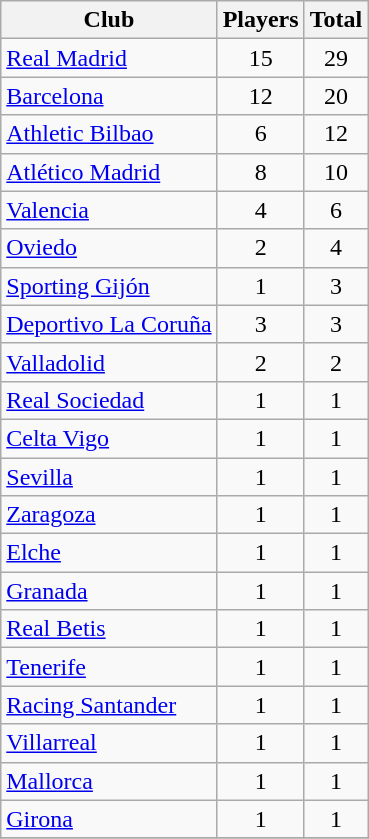<table class="sortable wikitable">
<tr>
<th>Club</th>
<th>Players</th>
<th>Total</th>
</tr>
<tr>
<td> <a href='#'>Real Madrid</a></td>
<td align=center>15</td>
<td align=center>29</td>
</tr>
<tr>
<td> <a href='#'>Barcelona</a></td>
<td align=center>12</td>
<td align=center>20</td>
</tr>
<tr>
<td> <a href='#'>Athletic Bilbao</a></td>
<td align=center>6</td>
<td align=center>12</td>
</tr>
<tr>
<td> <a href='#'>Atlético Madrid</a></td>
<td align=center>8</td>
<td align=center>10</td>
</tr>
<tr>
<td> <a href='#'>Valencia</a></td>
<td align=center>4</td>
<td align=center>6</td>
</tr>
<tr>
<td> <a href='#'>Oviedo</a></td>
<td align=center>2</td>
<td align=center>4</td>
</tr>
<tr>
<td> <a href='#'>Sporting Gijón</a></td>
<td align=center>1</td>
<td align=center>3</td>
</tr>
<tr>
<td> <a href='#'>Deportivo La Coruña</a></td>
<td align=center>3</td>
<td align=center>3</td>
</tr>
<tr>
<td> <a href='#'>Valladolid</a></td>
<td align=center>2</td>
<td align=center>2</td>
</tr>
<tr>
<td> <a href='#'>Real Sociedad</a></td>
<td align=center>1</td>
<td align=center>1</td>
</tr>
<tr>
<td> <a href='#'>Celta Vigo</a></td>
<td align=center>1</td>
<td align=center>1</td>
</tr>
<tr>
<td> <a href='#'>Sevilla</a></td>
<td align=center>1</td>
<td align=center>1</td>
</tr>
<tr>
<td> <a href='#'>Zaragoza</a></td>
<td align=center>1</td>
<td align=center>1</td>
</tr>
<tr>
<td> <a href='#'>Elche</a></td>
<td align=center>1</td>
<td align=center>1</td>
</tr>
<tr>
<td> <a href='#'>Granada</a></td>
<td align=center>1</td>
<td align=center>1</td>
</tr>
<tr>
<td> <a href='#'>Real Betis</a></td>
<td align=center>1</td>
<td align=center>1</td>
</tr>
<tr>
<td> <a href='#'>Tenerife</a></td>
<td align=center>1</td>
<td align=center>1</td>
</tr>
<tr>
<td> <a href='#'>Racing Santander</a></td>
<td align=center>1</td>
<td align=center>1</td>
</tr>
<tr>
<td> <a href='#'>Villarreal</a></td>
<td align=center>1</td>
<td align=center>1</td>
</tr>
<tr>
<td> <a href='#'>Mallorca</a></td>
<td align=center>1</td>
<td align=center>1</td>
</tr>
<tr>
<td> <a href='#'>Girona</a></td>
<td align=center>1</td>
<td align=center>1</td>
</tr>
<tr>
</tr>
</table>
